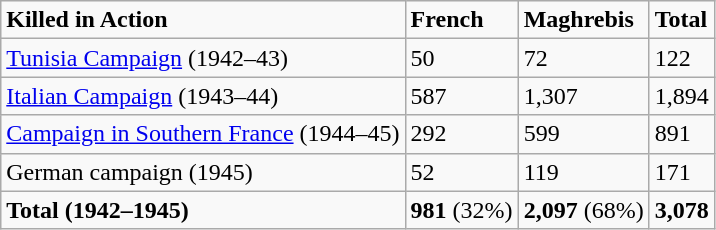<table class="wikitable">
<tr align="wrap">
<td><strong>Killed in Action</strong></td>
<td><strong>French</strong></td>
<td><strong>Maghrebis </strong></td>
<td><strong>Total</strong></td>
</tr>
<tr>
<td><a href='#'>Tunisia Campaign</a> (1942–43)</td>
<td>50</td>
<td>72</td>
<td>122</td>
</tr>
<tr>
<td><a href='#'>Italian Campaign</a> (1943–44)</td>
<td>587</td>
<td>1,307</td>
<td>1,894</td>
</tr>
<tr>
<td><a href='#'>Campaign in Southern France</a> (1944–45)</td>
<td>292</td>
<td>599</td>
<td>891</td>
</tr>
<tr>
<td>German campaign (1945)</td>
<td>52</td>
<td>119</td>
<td>171</td>
</tr>
<tr>
<td><strong>Total (1942–1945)</strong></td>
<td><strong>981</strong> (32%)</td>
<td><strong>2,097</strong> (68%)</td>
<td><strong>3,078</strong></td>
</tr>
</table>
